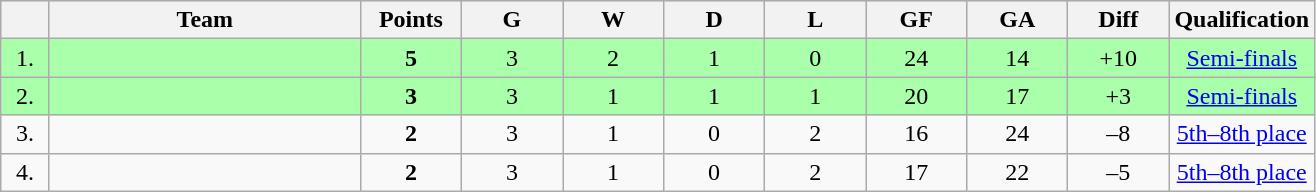<table class=wikitable style="text-align:center">
<tr bgcolor="#DCDCDC">
<th width="25"></th>
<th width="200">Team</th>
<th width="60">Points</th>
<th width="60">G</th>
<th width="60">W</th>
<th width="60">D</th>
<th width="60">L</th>
<th width="60">GF</th>
<th width="60">GA</th>
<th width="60">Diff</th>
<th width="60">Qualification</th>
</tr>
<tr bgcolor=#AAFFAA>
<td>1.</td>
<td align=left></td>
<td><strong>5</strong></td>
<td>3</td>
<td>2</td>
<td>1</td>
<td>0</td>
<td>24</td>
<td>14</td>
<td>+10</td>
<td><a href='#'>Semi-finals</a></td>
</tr>
<tr bgcolor=#AAFFAA>
<td>2.</td>
<td align=left></td>
<td><strong>3</strong></td>
<td>3</td>
<td>1</td>
<td>1</td>
<td>1</td>
<td>20</td>
<td>17</td>
<td>+3</td>
<td><a href='#'>Semi-finals</a></td>
</tr>
<tr>
<td>3.</td>
<td align=left></td>
<td><strong>2</strong></td>
<td>3</td>
<td>1</td>
<td>0</td>
<td>2</td>
<td>16</td>
<td>24</td>
<td>–8</td>
<td><a href='#'>5th–8th place</a></td>
</tr>
<tr>
<td>4.</td>
<td align=left></td>
<td><strong>2</strong></td>
<td>3</td>
<td>1</td>
<td>0</td>
<td>2</td>
<td>17</td>
<td>22</td>
<td>–5</td>
<td><a href='#'>5th–8th place</a></td>
</tr>
</table>
